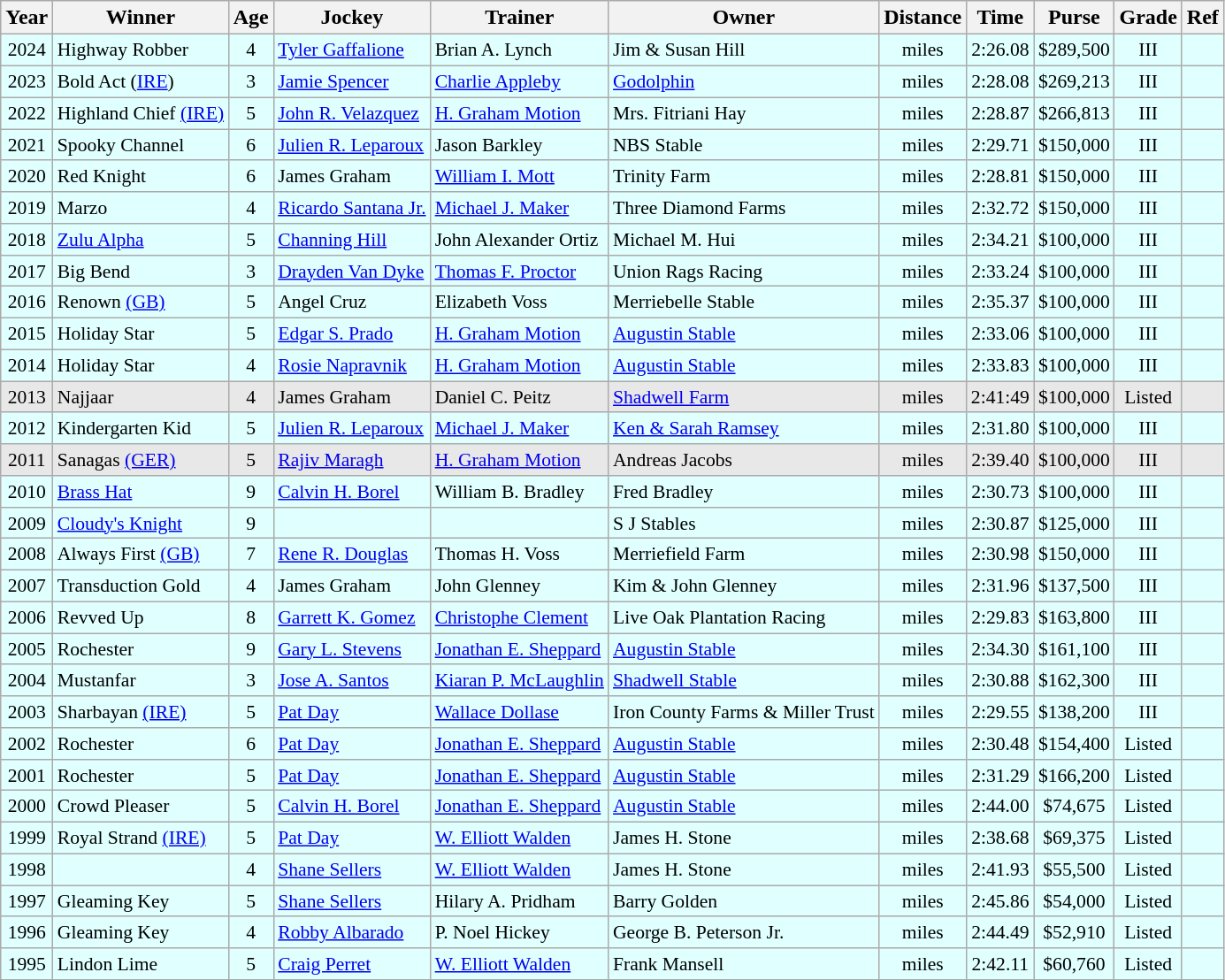<table class="wikitable sortable">
<tr>
<th>Year</th>
<th>Winner</th>
<th>Age</th>
<th>Jockey</th>
<th>Trainer</th>
<th>Owner</th>
<th>Distance</th>
<th>Time</th>
<th>Purse</th>
<th>Grade</th>
<th>Ref</th>
</tr>
<tr style="font-size:90%; background-color:lightcyan">
<td align=center>2024</td>
<td>Highway Robber</td>
<td align=center>4</td>
<td><a href='#'>Tyler Gaffalione</a></td>
<td>Brian A. Lynch</td>
<td>Jim & Susan Hill</td>
<td align=center> miles</td>
<td align=center>2:26.08</td>
<td align=center>$289,500</td>
<td align=center>III</td>
<td></td>
</tr>
<tr style="font-size:90%; background-color:lightcyan">
<td align=center>2023</td>
<td>Bold Act (<a href='#'>IRE</a>)</td>
<td align=center>3</td>
<td><a href='#'>Jamie Spencer</a></td>
<td><a href='#'>Charlie Appleby</a></td>
<td><a href='#'>Godolphin</a></td>
<td align=center> miles</td>
<td align=center>2:28.08</td>
<td align=center>$269,213</td>
<td align=center>III</td>
<td></td>
</tr>
<tr style="font-size:90%; background-color:lightcyan">
<td align=center>2022</td>
<td>Highland Chief <a href='#'>(IRE)</a></td>
<td align=center>5</td>
<td><a href='#'>John R. Velazquez</a></td>
<td><a href='#'>H. Graham Motion</a></td>
<td>Mrs. Fitriani Hay</td>
<td align=center> miles</td>
<td align=center>2:28.87</td>
<td align=center>$266,813</td>
<td align=center>III</td>
<td></td>
</tr>
<tr style="font-size:90%; background-color:lightcyan">
<td align=center>2021</td>
<td>Spooky Channel</td>
<td align=center>6</td>
<td><a href='#'>Julien R. Leparoux</a></td>
<td>Jason Barkley</td>
<td>NBS Stable</td>
<td align=center> miles</td>
<td align=center>2:29.71</td>
<td align=center>$150,000</td>
<td align=center>III</td>
<td></td>
</tr>
<tr style="font-size:90%; background-color:lightcyan">
<td align=center>2020</td>
<td>Red Knight</td>
<td align=center>6</td>
<td>James Graham</td>
<td><a href='#'>William I. Mott</a></td>
<td>Trinity Farm</td>
<td align=center> miles</td>
<td align=center>2:28.81</td>
<td align=center>$150,000</td>
<td align=center>III</td>
<td></td>
</tr>
<tr style="font-size:90%; background-color:lightcyan">
<td align=center>2019</td>
<td>Marzo</td>
<td align=center>4</td>
<td><a href='#'>Ricardo Santana Jr.</a></td>
<td><a href='#'>Michael J. Maker</a></td>
<td>Three Diamond Farms</td>
<td align=center> miles</td>
<td align=center>2:32.72</td>
<td align=center>$150,000</td>
<td align=center>III</td>
<td></td>
</tr>
<tr style="font-size:90%; background-color:lightcyan">
<td align=center>2018</td>
<td><a href='#'>Zulu Alpha</a></td>
<td align=center>5</td>
<td><a href='#'>Channing Hill</a></td>
<td>John Alexander Ortiz</td>
<td>Michael M. Hui</td>
<td align=center> miles</td>
<td align=center>2:34.21</td>
<td align=center>$100,000</td>
<td align=center>III</td>
<td></td>
</tr>
<tr style="font-size:90%; background-color:lightcyan">
<td align=center>2017</td>
<td>Big Bend</td>
<td align=center>3</td>
<td><a href='#'>Drayden Van Dyke</a></td>
<td><a href='#'>Thomas F. Proctor</a></td>
<td>Union Rags Racing</td>
<td align=center> miles</td>
<td align=center>2:33.24</td>
<td align=center>$100,000</td>
<td align=center>III</td>
<td></td>
</tr>
<tr style="font-size:90%; background-color:lightcyan">
<td align=center>2016</td>
<td>Renown <a href='#'>(GB)</a></td>
<td align=center>5</td>
<td>Angel Cruz</td>
<td>Elizabeth Voss</td>
<td>Merriebelle Stable</td>
<td align=center> miles</td>
<td align=center>2:35.37</td>
<td align=center>$100,000</td>
<td align=center>III</td>
<td></td>
</tr>
<tr style="font-size:90%; background-color:lightcyan">
<td align=center>2015</td>
<td>Holiday Star</td>
<td align=center>5</td>
<td><a href='#'>Edgar S. Prado</a></td>
<td><a href='#'>H. Graham Motion</a></td>
<td><a href='#'>Augustin Stable</a></td>
<td align=center> miles</td>
<td align=center>2:33.06</td>
<td align=center>$100,000</td>
<td align=center>III</td>
<td></td>
</tr>
<tr style="font-size:90%; background-color:lightcyan">
<td align=center>2014</td>
<td>Holiday Star</td>
<td align=center>4</td>
<td><a href='#'>Rosie Napravnik</a></td>
<td><a href='#'>H. Graham Motion</a></td>
<td><a href='#'>Augustin Stable</a></td>
<td align=center> miles</td>
<td align=center>2:33.83</td>
<td align=center>$100,000</td>
<td align=center>III</td>
<td></td>
</tr>
<tr style="font-size:90%; background-color:#E8E8E8">
<td align=center>2013</td>
<td>Najjaar</td>
<td align=center>4</td>
<td>James Graham</td>
<td>Daniel C. Peitz</td>
<td><a href='#'>Shadwell Farm</a></td>
<td align=center> miles</td>
<td align=center>2:41:49</td>
<td align=center>$100,000</td>
<td align=center>Listed</td>
<td></td>
</tr>
<tr style="font-size:90%; background-color:lightcyan">
<td align=center>2012</td>
<td>Kindergarten Kid</td>
<td align=center>5</td>
<td><a href='#'>Julien R. Leparoux</a></td>
<td><a href='#'>Michael J. Maker</a></td>
<td><a href='#'>Ken & Sarah Ramsey</a></td>
<td align=center> miles</td>
<td align=center>2:31.80</td>
<td align=center>$100,000</td>
<td align=center>III</td>
<td></td>
</tr>
<tr style="font-size:90%; background-color:#E8E8E8">
<td align=center>2011</td>
<td>Sanagas <a href='#'>(GER)</a></td>
<td align=center>5</td>
<td><a href='#'>Rajiv Maragh</a></td>
<td><a href='#'>H. Graham Motion</a></td>
<td>Andreas Jacobs</td>
<td align=center> miles</td>
<td align=center>2:39.40</td>
<td align=center>$100,000</td>
<td align=center>III</td>
<td></td>
</tr>
<tr style="font-size:90%; background-color:lightcyan">
<td align=center>2010</td>
<td><a href='#'>Brass Hat</a></td>
<td align=center>9</td>
<td><a href='#'>Calvin H. Borel</a></td>
<td>William B. Bradley</td>
<td>Fred Bradley</td>
<td align=center> miles</td>
<td align=center>2:30.73</td>
<td align=center>$100,000</td>
<td align=center>III</td>
<td></td>
</tr>
<tr style="font-size:90%; background-color:lightcyan">
<td align=center>2009</td>
<td><a href='#'>Cloudy's Knight</a></td>
<td align=center>9</td>
<td></td>
<td></td>
<td>S J Stables</td>
<td align=center> miles</td>
<td align=center>2:30.87</td>
<td align=center>$125,000</td>
<td align=center>III</td>
<td></td>
</tr>
<tr style="font-size:90%; background-color:lightcyan">
<td align=center>2008</td>
<td>Always First <a href='#'>(GB)</a></td>
<td align=center>7</td>
<td><a href='#'>Rene R. Douglas</a></td>
<td>Thomas H. Voss</td>
<td>Merriefield Farm</td>
<td align=center> miles</td>
<td align=center>2:30.98</td>
<td align=center>$150,000</td>
<td align=center>III</td>
<td></td>
</tr>
<tr style="font-size:90%; background-color:lightcyan">
<td align=center>2007</td>
<td>Transduction Gold</td>
<td align=center>4</td>
<td>James Graham</td>
<td>John Glenney</td>
<td>Kim & John Glenney</td>
<td align=center> miles</td>
<td align=center>2:31.96</td>
<td align=center>$137,500</td>
<td align=center>III</td>
<td></td>
</tr>
<tr style="font-size:90%; background-color:lightcyan">
<td align=center>2006</td>
<td>Revved Up</td>
<td align=center>8</td>
<td><a href='#'>Garrett K. Gomez</a></td>
<td><a href='#'>Christophe Clement</a></td>
<td>Live Oak Plantation Racing</td>
<td align=center> miles</td>
<td align=center>2:29.83</td>
<td align=center>$163,800</td>
<td align=center>III</td>
<td></td>
</tr>
<tr style="font-size:90%; background-color:lightcyan">
<td align=center>2005</td>
<td>Rochester</td>
<td align=center>9</td>
<td><a href='#'>Gary L. Stevens</a></td>
<td><a href='#'>Jonathan E. Sheppard</a></td>
<td><a href='#'>Augustin Stable</a></td>
<td align=center> miles</td>
<td align=center>2:34.30</td>
<td align=center>$161,100</td>
<td align=center>III</td>
<td></td>
</tr>
<tr style="font-size:90%; background-color:lightcyan">
<td align=center>2004</td>
<td>Mustanfar</td>
<td align=center>3</td>
<td><a href='#'>Jose A. Santos</a></td>
<td><a href='#'>Kiaran P. McLaughlin</a></td>
<td><a href='#'>Shadwell Stable</a></td>
<td align=center> miles</td>
<td align=center>2:30.88</td>
<td align=center>$162,300</td>
<td align=center>III</td>
<td></td>
</tr>
<tr style="font-size:90%; background-color:lightcyan">
<td align=center>2003</td>
<td>Sharbayan <a href='#'>(IRE)</a></td>
<td align=center>5</td>
<td><a href='#'>Pat Day</a></td>
<td><a href='#'>Wallace Dollase</a></td>
<td>Iron County Farms & Miller Trust</td>
<td align=center> miles</td>
<td align=center>2:29.55</td>
<td align=center>$138,200</td>
<td align=center>III</td>
<td></td>
</tr>
<tr style="font-size:90%; background-color:lightcyan">
<td align=center>2002</td>
<td>Rochester</td>
<td align=center>6</td>
<td><a href='#'>Pat Day</a></td>
<td><a href='#'>Jonathan E. Sheppard</a></td>
<td><a href='#'>Augustin Stable</a></td>
<td align=center> miles</td>
<td align=center>2:30.48</td>
<td align=center>$154,400</td>
<td align=center>Listed</td>
<td></td>
</tr>
<tr style="font-size:90%; background-color:lightcyan">
<td align=center>2001</td>
<td>Rochester</td>
<td align=center>5</td>
<td><a href='#'>Pat Day</a></td>
<td><a href='#'>Jonathan E. Sheppard</a></td>
<td><a href='#'>Augustin Stable</a></td>
<td align=center> miles</td>
<td align=center>2:31.29</td>
<td align=center>$166,200</td>
<td align=center>Listed</td>
<td></td>
</tr>
<tr style="font-size:90%; background-color:lightcyan">
<td align=center>2000</td>
<td>Crowd Pleaser</td>
<td align=center>5</td>
<td><a href='#'>Calvin H. Borel</a></td>
<td><a href='#'>Jonathan E. Sheppard</a></td>
<td><a href='#'>Augustin Stable</a></td>
<td align=center> miles</td>
<td align=center>2:44.00</td>
<td align=center>$74,675</td>
<td align=center>Listed</td>
<td></td>
</tr>
<tr style="font-size:90%; background-color:lightcyan">
<td align=center>1999</td>
<td>Royal Strand <a href='#'>(IRE)</a></td>
<td align=center>5</td>
<td><a href='#'>Pat Day</a></td>
<td><a href='#'>W. Elliott Walden</a></td>
<td>James H. Stone</td>
<td align=center> miles</td>
<td align=center>2:38.68</td>
<td align=center>$69,375</td>
<td align=center>Listed</td>
<td></td>
</tr>
<tr style="font-size:90%; background-color:lightcyan">
<td align=center>1998</td>
<td></td>
<td align=center>4</td>
<td><a href='#'>Shane Sellers</a></td>
<td><a href='#'>W. Elliott Walden</a></td>
<td>James H. Stone</td>
<td align=center> miles</td>
<td align=center>2:41.93</td>
<td align=center>$55,500</td>
<td align=center>Listed</td>
<td></td>
</tr>
<tr style="font-size:90%; background-color:lightcyan">
<td align=center>1997</td>
<td>Gleaming Key</td>
<td align=center>5</td>
<td><a href='#'>Shane Sellers</a></td>
<td>Hilary A. Pridham</td>
<td>Barry Golden</td>
<td align=center> miles</td>
<td align=center>2:45.86</td>
<td align=center>$54,000</td>
<td align=center>Listed</td>
<td></td>
</tr>
<tr style="font-size:90%; background-color:lightcyan">
<td align=center>1996</td>
<td>Gleaming Key</td>
<td align=center>4</td>
<td><a href='#'>Robby Albarado</a></td>
<td>P. Noel Hickey</td>
<td>George B. Peterson Jr.</td>
<td align=center> miles</td>
<td align=center>2:44.49</td>
<td align=center>$52,910</td>
<td align=center>Listed</td>
<td></td>
</tr>
<tr style="font-size:90%; background-color:lightcyan">
<td align=center>1995</td>
<td>Lindon Lime</td>
<td align=center>5</td>
<td><a href='#'>Craig Perret</a></td>
<td><a href='#'>W. Elliott Walden</a></td>
<td>Frank Mansell</td>
<td align=center> miles</td>
<td align=center>2:42.11</td>
<td align=center>$60,760</td>
<td align=center>Listed</td>
<td></td>
</tr>
</table>
